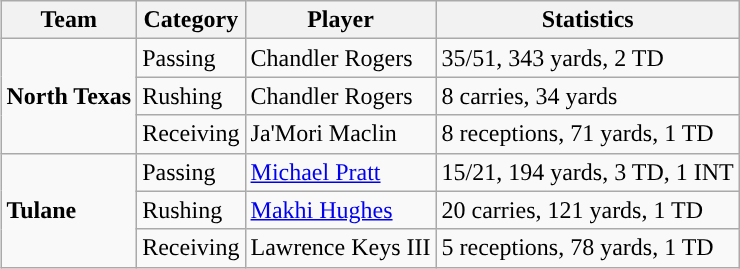<table class="wikitable" style="float: right;">
<tr>
<th>Team</th>
<th>Category</th>
<th>Player</th>
<th>Statistics</th>
</tr>
<tr>
<td rowspan=3><strong>North Texas</strong></td>
<td>Passing</td>
<td>Chandler Rogers</td>
<td>35/51, 343 yards, 2 TD</td>
</tr>
<tr>
<td>Rushing</td>
<td>Chandler Rogers</td>
<td>8 carries, 34 yards</td>
</tr>
<tr>
<td>Receiving</td>
<td>Ja'Mori Maclin</td>
<td>8 receptions, 71 yards, 1 TD</td>
</tr>
<tr>
<td rowspan=3><strong>Tulane</strong></td>
<td>Passing</td>
<td><a href='#'>Michael Pratt</a></td>
<td>15/21, 194 yards, 3 TD, 1 INT</td>
</tr>
<tr>
<td>Rushing</td>
<td><a href='#'>Makhi Hughes</a></td>
<td>20 carries, 121 yards, 1 TD</td>
</tr>
<tr>
<td>Receiving</td>
<td>Lawrence Keys III</td>
<td>5 receptions, 78 yards, 1 TD</td>
</tr>
</table>
